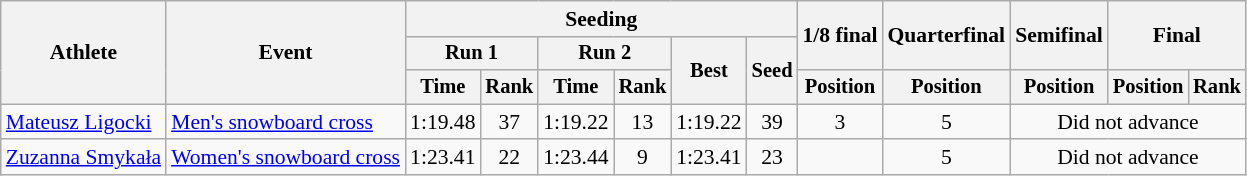<table class=wikitable style=font-size:90%>
<tr>
<th rowspan=3>Athlete</th>
<th rowspan=3>Event</th>
<th colspan=6>Seeding</th>
<th rowspan=2>1/8 final</th>
<th rowspan=2>Quarterfinal</th>
<th rowspan=2>Semifinal</th>
<th rowspan=2 colspan=2>Final</th>
</tr>
<tr style=font-size:95%>
<th colspan=2>Run 1</th>
<th colspan=2>Run 2</th>
<th rowspan=2>Best</th>
<th rowspan=2>Seed</th>
</tr>
<tr style=font-size:95%>
<th>Time</th>
<th>Rank</th>
<th>Time</th>
<th>Rank</th>
<th>Position</th>
<th>Position</th>
<th>Position</th>
<th>Position</th>
<th>Rank</th>
</tr>
<tr align=center>
<td align=left><a href='#'>Mateusz Ligocki</a></td>
<td align=left><a href='#'>Men's snowboard cross</a></td>
<td>1:19.48</td>
<td>37</td>
<td>1:19.22</td>
<td>13</td>
<td>1:19.22</td>
<td>39</td>
<td>3</td>
<td>5</td>
<td colspan=3>Did not advance</td>
</tr>
<tr align=center>
<td align=left><a href='#'>Zuzanna Smykała</a></td>
<td align=left><a href='#'>Women's snowboard cross</a></td>
<td>1:23.41</td>
<td>22</td>
<td>1:23.44</td>
<td>9</td>
<td>1:23.41</td>
<td>23</td>
<td></td>
<td>5</td>
<td colspan=3>Did not advance</td>
</tr>
</table>
